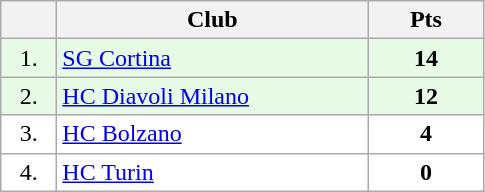<table class="wikitable">
<tr>
<th width="30"></th>
<th width="200">Club</th>
<th width="70">Pts</th>
</tr>
<tr bgcolor="#e6fae6" align="center">
<td>1.</td>
<td align="left"><a href='#'>SG Cortina</a></td>
<td><strong>14</strong></td>
</tr>
<tr bgcolor="#e6fae6" align="center">
<td>2.</td>
<td align="left"><a href='#'>HC Diavoli Milano</a></td>
<td><strong>12</strong></td>
</tr>
<tr bgcolor="#FFFFFF" align="center">
<td>3.</td>
<td align="left"><a href='#'>HC Bolzano</a></td>
<td><strong>4</strong></td>
</tr>
<tr bgcolor="#FFFFFF" align="center">
<td>4.</td>
<td align="left"><a href='#'>HC Turin</a></td>
<td><strong>0</strong></td>
</tr>
</table>
